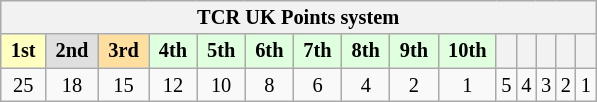<table class="wikitable" style="font-size:85%; text-align:center">
<tr>
<th colspan="23">TCR UK Points system</th>
</tr>
<tr>
<td style="background:#ffffbf;"> <strong>1st</strong> </td>
<td style="background:#dfdfdf;"> <strong>2nd</strong> </td>
<td style="background:#ffdf9f;"> <strong>3rd</strong> </td>
<td style="background:#dfffdf;"> <strong>4th</strong> </td>
<td style="background:#dfffdf;"> <strong>5th</strong> </td>
<td style="background:#dfffdf;"> <strong>6th</strong> </td>
<td style="background:#dfffdf;"> <strong>7th</strong> </td>
<td style="background:#dfffdf;"> <strong>8th</strong> </td>
<td style="background:#dfffdf;"> <strong>9th</strong> </td>
<td style="background:#dfffdf;"> <strong>10th</strong> </td>
<th></th>
<th></th>
<th></th>
<th></th>
<th></th>
</tr>
<tr>
<td>25</td>
<td>18</td>
<td>15</td>
<td>12</td>
<td>10</td>
<td>8</td>
<td>6</td>
<td>4</td>
<td>2</td>
<td>1</td>
<td>5</td>
<td>4</td>
<td>3</td>
<td>2</td>
<td>1</td>
</tr>
</table>
